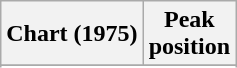<table class="wikitable sortable">
<tr>
<th align="left">Chart (1975)</th>
<th style="text-align:center;">Peak<br>position</th>
</tr>
<tr>
</tr>
<tr>
</tr>
<tr>
</tr>
<tr>
</tr>
<tr>
</tr>
<tr>
</tr>
</table>
